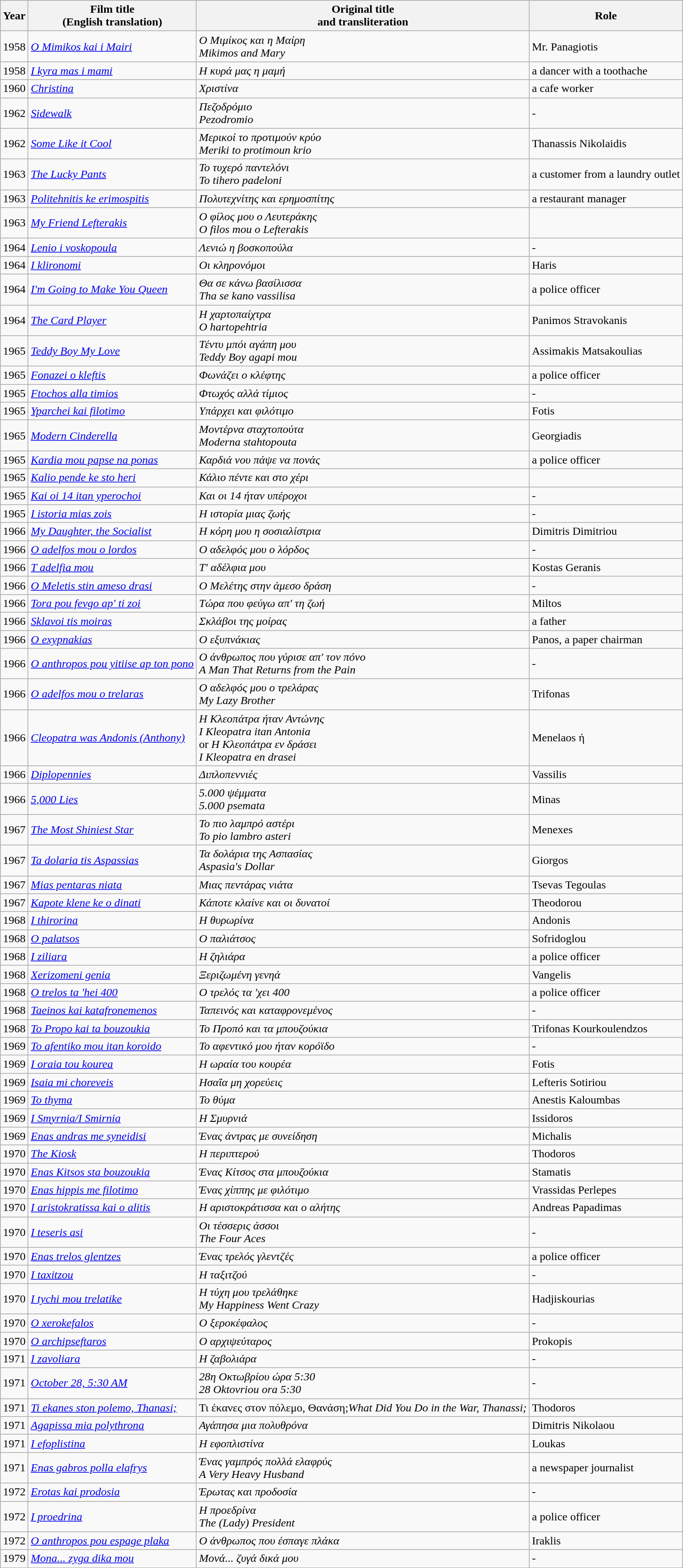<table class="wikitable">
<tr>
<th>Year</th>
<th>Film title<br>(English translation)</th>
<th>Original title<br>and transliteration</th>
<th>Role</th>
</tr>
<tr>
<td>1958</td>
<td><em><a href='#'>O Mimikos kai i Mairi</a></em></td>
<td><em>Ο Μιμίκος και η Μαίρη</em> <br><em>Mikimos and Mary</em></td>
<td>Mr. Panagiotis</td>
</tr>
<tr>
<td>1958</td>
<td><em><a href='#'>I kyra mas i mami</a></em></td>
<td><em>Η κυρά μας η μαμή</em></td>
<td>a dancer with a toothache</td>
</tr>
<tr>
<td>1960</td>
<td><em><a href='#'>Christina</a></em></td>
<td><em>Χριστίνα</em></td>
<td>a cafe worker</td>
</tr>
<tr>
<td>1962</td>
<td><em><a href='#'>Sidewalk</a></em></td>
<td><em>Πεζοδρόμιο</em><br><em>Pezodromio</em></td>
<td>-</td>
</tr>
<tr>
<td>1962</td>
<td><em><a href='#'>Some Like it Cool</a></em></td>
<td><em>Μερικοί το προτιμούν κρύο</em><br><em>Meriki to protimoun krio</em></td>
<td>Thanassis Nikolaidis</td>
</tr>
<tr>
<td>1963</td>
<td><em><a href='#'>The Lucky Pants</a></em></td>
<td><em>Το τυχερό παντελόνι</em><br><em>To tihero padeloni</em></td>
<td>a customer from a laundry outlet</td>
</tr>
<tr>
<td>1963</td>
<td><em><a href='#'>Politehnitis ke erimospitis</a></em></td>
<td><em>Πολυτεχνίτης και ερημοσπίτης</em></td>
<td>a restaurant manager</td>
</tr>
<tr>
<td>1963</td>
<td><em><a href='#'>My Friend Lefterakis</a></em></td>
<td><em>Ο φίλος μου ο Λευτεράκης</em><br><em>O filos mou o Lefterakis</em></td>
<td></td>
</tr>
<tr>
<td>1964</td>
<td><em><a href='#'>Lenio i voskopoula</a></em></td>
<td><em>Λενιώ η βοσκοπούλα</em></td>
<td>-</td>
</tr>
<tr>
<td>1964</td>
<td><em><a href='#'>I klironomi</a></em></td>
<td><em>Οι κληρονόμοι</em></td>
<td>Haris</td>
</tr>
<tr>
<td>1964</td>
<td><em><a href='#'>I'm Going to Make You Queen</a></em></td>
<td><em>Θα σε κάνω βασίλισσα</em><br><em>Tha se kano vassilisa</em></td>
<td>a police officer</td>
</tr>
<tr>
<td>1964</td>
<td><em><a href='#'>The Card Player</a></em></td>
<td><em>Η χαρτοπαίχτρα</em><br><em>O hartopehtria</em></td>
<td>Panimos Stravokanis</td>
</tr>
<tr>
<td>1965</td>
<td><em><a href='#'>Teddy Boy My Love</a></em></td>
<td><em>Τέντυ μπόι αγάπη μου</em><br><em>Teddy Boy agapi mou</em></td>
<td>Assimakis Matsakoulias</td>
</tr>
<tr>
<td>1965</td>
<td><em><a href='#'>Fonazei o kleftis</a></em></td>
<td><em>Φωνάζει ο κλέφτης</em></td>
<td>a police officer</td>
</tr>
<tr>
<td>1965</td>
<td><em><a href='#'>Ftochos alla timios</a></em></td>
<td><em>Φτωχός αλλά τίμιος</em></td>
<td>-</td>
</tr>
<tr>
<td>1965</td>
<td><em><a href='#'>Yparchei kai filotimo</a></em></td>
<td><em>Υπάρχει και φιλότιμο</em></td>
<td>Fotis</td>
</tr>
<tr>
<td>1965</td>
<td><em><a href='#'>Modern Cinderella</a></em></td>
<td><em>Μοντέρνα σταχτοπούτα</em><br><em>Moderna stahtopouta</em></td>
<td>Georgiadis</td>
</tr>
<tr>
<td>1965</td>
<td><em><a href='#'>Kardia mou papse na ponas</a></em></td>
<td><em>Καρδιά νου πάψε να πονάς</em></td>
<td>a police officer</td>
</tr>
<tr>
<td>1965</td>
<td><em><a href='#'>Kalio pende ke sto heri</a></em></td>
<td><em>Κάλιο πέντε και στο χέρι</em></td>
</tr>
<tr>
<td>1965</td>
<td><em><a href='#'>Kai oi 14 itan yperochoi</a></em></td>
<td><em>Και οι 14 ήταν υπέροχοι</em></td>
<td>-</td>
</tr>
<tr>
<td>1965</td>
<td><em><a href='#'>I istoria mias zois</a></em></td>
<td><em>Η ιστορία μιας ζωής</em></td>
<td>-</td>
</tr>
<tr>
<td>1966</td>
<td><em><a href='#'>My Daughter, the Socialist</a></em></td>
<td><em>Η κόρη μου η σοσιαλίστρια</em></td>
<td>Dimitris Dimitriou</td>
</tr>
<tr>
<td>1966</td>
<td><em><a href='#'>O adelfos mou o lordos</a></em></td>
<td><em>Ο αδελφός μου ο λόρδος</em></td>
<td>-</td>
</tr>
<tr>
<td>1966</td>
<td><em><a href='#'>T adelfia mou</a></em></td>
<td><em>Τ' αδέλφια μου</em></td>
<td>Kostas Geranis</td>
</tr>
<tr>
<td>1966</td>
<td><em><a href='#'>O Meletis stin ameso drasi</a></em></td>
<td><em>Ο Μελέτης στην άμεσο δράση</em></td>
<td>-</td>
</tr>
<tr>
<td>1966</td>
<td><em><a href='#'>Tora pou fevgo ap' ti zoi</a></em></td>
<td><em>Τώρα που φεύγω απ' τη ζωή</em></td>
<td>Miltos</td>
</tr>
<tr>
<td>1966</td>
<td><em><a href='#'>Sklavoi tis moiras</a></em></td>
<td><em>Σκλάβοι της μοίρας</em></td>
<td>a father</td>
</tr>
<tr>
<td>1966</td>
<td><em><a href='#'>O exypnakias</a></em></td>
<td><em>Ο εξυπνάκιας</em></td>
<td>Panos, a paper chairman</td>
</tr>
<tr>
<td>1966</td>
<td><em><a href='#'>O anthropos pou yitiise ap ton pono</a></em></td>
<td><em>Ο άνθρωπος που γύρισε απ' τον πόνο</em><br><em>A Man That Returns from the Pain</em></td>
<td>-</td>
</tr>
<tr>
<td>1966</td>
<td><em><a href='#'>O adelfos mou o trelaras</a></em></td>
<td><em>Ο αδελφός μου ο τρελάρας</em><br><em>My Lazy Brother</em></td>
<td>Trifonas</td>
</tr>
<tr>
<td>1966</td>
<td><em><a href='#'>Cleopatra was Andonis (Anthony)</a></em></td>
<td><em>Η Κλεοπάτρα ήταν Αντώνης</em><br><em>I Kleopatra itan Antonia</em><br>or <em>Η Κλεοπάτρα εν δράσει</em><br><em>I Kleopatra en drasei</em></td>
<td>Menelaos ή</td>
</tr>
<tr>
<td>1966</td>
<td><em><a href='#'>Diplopennies</a></em></td>
<td><em>Διπλοπεννιές</em></td>
<td>Vassilis</td>
</tr>
<tr>
<td>1966</td>
<td><em><a href='#'>5,000 Lies</a></em></td>
<td><em>5.000 ψέμματα</em><br><em>5.000 psemata</em></td>
<td>Minas</td>
</tr>
<tr>
<td>1967</td>
<td><em><a href='#'>The Most Shiniest Star</a></em></td>
<td><em>Το πιο λαμπρό αστέρι</em><br><em>To pio lambro asteri</em></td>
<td>Menexes</td>
</tr>
<tr>
<td>1967</td>
<td><em><a href='#'>Ta dolaria tis Aspassias</a></em></td>
<td><em>Τα δολάρια της Ασπασίας</em><br><em>Aspasia's Dollar</em></td>
<td>Giorgos</td>
</tr>
<tr>
<td>1967</td>
<td><em><a href='#'>Mias pentaras niata</a></em></td>
<td><em>Μιας πεντάρας νιάτα</em></td>
<td>Tsevas Tegoulas</td>
</tr>
<tr>
<td>1967</td>
<td><em><a href='#'>Kapote klene ke o dinati</a></em></td>
<td><em>Κάποτε κλαίνε και οι δυνατοί</em></td>
<td>Theodorou</td>
</tr>
<tr>
<td>1968</td>
<td><em><a href='#'>I thirorina</a></em></td>
<td><em>Η θυρωρίνα</em></td>
<td>Andonis</td>
</tr>
<tr>
<td>1968</td>
<td><em><a href='#'>O palatsos</a></em></td>
<td><em>Ο παλιάτσος</em></td>
<td>Sofridoglou</td>
</tr>
<tr>
<td>1968</td>
<td><em><a href='#'>I ziliara</a></em></td>
<td><em>Η ζηλιάρα</em></td>
<td>a police officer</td>
</tr>
<tr>
<td>1968</td>
<td><em><a href='#'>Xerizomeni genia</a></em></td>
<td><em>Ξεριζωμένη γενηά</em></td>
<td>Vangelis</td>
</tr>
<tr>
<td>1968</td>
<td><em><a href='#'>O trelos ta 'hei 400</a></em></td>
<td><em>Ο τρελός τα 'χει 400</em></td>
<td>a police officer</td>
</tr>
<tr>
<td>1968</td>
<td><em><a href='#'>Taeinos kai katafronemenos</a></em></td>
<td><em>Ταπεινός και καταφρονεμένος</em></td>
<td>-</td>
</tr>
<tr>
<td>1968</td>
<td><em><a href='#'>To Propo kai ta bouzoukia</a></em></td>
<td><em>Το Προπό και τα μπουζούκια</em></td>
<td>Trifonas Kourkoulendzos</td>
</tr>
<tr>
<td>1969</td>
<td><em><a href='#'>To afentiko mou itan koroido</a></em></td>
<td><em>Το αφεντικό μου ήταν κορόϊδο</em></td>
<td>-</td>
</tr>
<tr>
<td>1969</td>
<td><em><a href='#'>I oraia tou kourea</a></em></td>
<td><em>Η ωραία του κουρέα</em></td>
<td>Fotis</td>
</tr>
<tr>
<td>1969</td>
<td><em><a href='#'>Isaia mi choreveis</a></em></td>
<td><em>Ησαΐα μη χορεύεις</em></td>
<td>Lefteris Sotiriou</td>
</tr>
<tr>
<td>1969</td>
<td><em><a href='#'>To thyma</a></em></td>
<td><em>Το θύμα</em></td>
<td>Anestis Kaloumbas</td>
</tr>
<tr>
<td>1969</td>
<td><em><a href='#'>I Smyrnia/I Smirnia</a></em></td>
<td><em>Η Σμυρνιά</em></td>
<td>Issidoros</td>
</tr>
<tr>
<td>1969</td>
<td><em><a href='#'>Enas andras me syneidisi</a></em></td>
<td><em>Ένας άντρας με συνείδηση</em></td>
<td>Michalis</td>
</tr>
<tr>
<td>1970</td>
<td><em><a href='#'>The Kiosk</a></em></td>
<td><em>Η περιπτερού</em></td>
<td>Thodoros</td>
</tr>
<tr>
<td>1970</td>
<td><em><a href='#'>Enas Kitsos sta bouzoukia</a></em></td>
<td><em>Ένας Κίτσος στα μπουζούκια</em></td>
<td>Stamatis</td>
</tr>
<tr>
<td>1970</td>
<td><em><a href='#'>Enas hippis me filotimo</a></em></td>
<td><em>Ένας χίππης με φιλότιμο</em></td>
<td>Vrassidas Perlepes</td>
</tr>
<tr>
<td>1970</td>
<td><em><a href='#'>I aristokratissa kai o alitis</a></em></td>
<td><em>Η αριστοκράτισσα και ο αλήτης</em></td>
<td>Andreas Papadimas</td>
</tr>
<tr>
<td>1970</td>
<td><em><a href='#'>I teseris asi</a></em></td>
<td><em>Οι τέσσερις άσσοι</em><br><em>The Four Aces</em></td>
<td>-</td>
</tr>
<tr>
<td>1970</td>
<td><em><a href='#'>Enas trelos glentzes</a></em></td>
<td><em>Ένας τρελός γλεντζές</em></td>
<td>a police officer</td>
</tr>
<tr>
<td>1970</td>
<td><em><a href='#'>I taxitzou</a></em></td>
<td><em>Η ταξιτζού</em></td>
<td>-</td>
</tr>
<tr>
<td>1970</td>
<td><em><a href='#'>I tychi mou trelatike</a></em></td>
<td><em>Η τύχη μου τρελάθηκε</em><br><em>My Happiness Went Crazy</em></td>
<td>Hadjiskourias</td>
</tr>
<tr>
<td>1970</td>
<td><em><a href='#'>O xerokefalos</a></em></td>
<td><em>Ο ξεροκέφαλος</em></td>
<td>-</td>
</tr>
<tr>
<td>1970</td>
<td><em><a href='#'>O archipseftaros</a></em></td>
<td><em>Ο αρχιψεύταρος</em></td>
<td>Prokopis</td>
</tr>
<tr>
<td>1971</td>
<td><em><a href='#'>I zavoliara</a></em></td>
<td><em>Η ζαβολιάρα</em></td>
<td>-</td>
</tr>
<tr>
<td>1971</td>
<td><em><a href='#'>October 28, 5:30 AM</a></em></td>
<td><em>28η Οκτωβρίου ώρα 5:30</em><br><em>28 Oktovriou ora 5:30</em></td>
<td>-</td>
</tr>
<tr>
<td>1971</td>
<td><em><a href='#'>Ti ekanes ston polemo, Thanasi;</a></em></td>
<td>Τι έκανες στον πόλεμο, Θανάση;<em>What Did You Do in the War, Thanassi;</em></td>
<td>Thodoros</td>
</tr>
<tr>
<td>1971</td>
<td><em><a href='#'>Agapissa mia polythrona</a></em></td>
<td><em>Αγάπησα μια πολυθρόνα</em></td>
<td>Dimitris Nikolaou</td>
</tr>
<tr>
<td>1971</td>
<td><em><a href='#'>I efoplistina</a></em></td>
<td><em>Η εφοπλιστίνα</em></td>
<td>Loukas</td>
</tr>
<tr>
<td>1971</td>
<td><em><a href='#'>Enas gabros polla elafrys</a></em></td>
<td><em>Ένας γαμπρός πολλά ελαφρύς</em><br><em>A Very Heavy Husband</em></td>
<td>a newspaper journalist</td>
</tr>
<tr>
<td>1972</td>
<td><em><a href='#'>Erotas kai prodosia</a></em></td>
<td><em>Έρωτας και προδοσία</em></td>
<td>-</td>
</tr>
<tr>
<td>1972</td>
<td><em><a href='#'>I proedrina</a></em></td>
<td><em>Η προεδρίνα</em><br><em>The (Lady) President</em></td>
<td>a police officer</td>
</tr>
<tr>
<td>1972</td>
<td><em><a href='#'>O anthropos pou espage plaka</a></em></td>
<td><em>Ο άνθρωπος που έσπαγε πλάκα</em></td>
<td>Iraklis</td>
</tr>
<tr>
<td>1979</td>
<td><em><a href='#'>Mona... zyga dika mou</a></em></td>
<td><em>Μονά... ζυγά δικά μου</em></td>
<td>-</td>
</tr>
</table>
